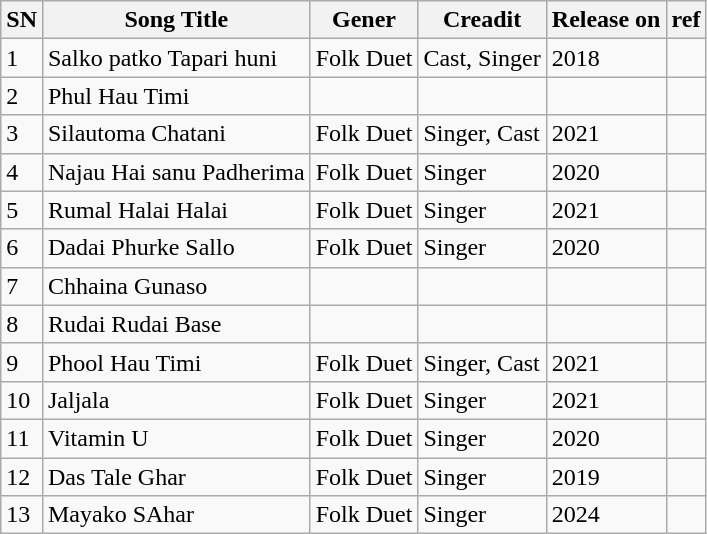<table class="wikitable sortable">
<tr>
<th>SN</th>
<th>Song Title</th>
<th>Gener</th>
<th>Creadit</th>
<th>Release on</th>
<th>ref</th>
</tr>
<tr>
<td>1</td>
<td>Salko patko Tapari huni</td>
<td>Folk Duet</td>
<td>Cast, Singer</td>
<td>2018</td>
<td></td>
</tr>
<tr>
<td>2</td>
<td>Phul Hau Timi</td>
<td></td>
<td></td>
<td></td>
<td></td>
</tr>
<tr>
<td>3</td>
<td>Silautoma Chatani</td>
<td>Folk Duet</td>
<td>Singer, Cast</td>
<td>2021</td>
<td></td>
</tr>
<tr>
<td>4</td>
<td>Najau Hai sanu Padherima</td>
<td>Folk Duet</td>
<td>Singer</td>
<td>2020</td>
<td></td>
</tr>
<tr>
<td>5</td>
<td>Rumal Halai Halai</td>
<td>Folk Duet</td>
<td>Singer</td>
<td>2021</td>
<td></td>
</tr>
<tr>
<td>6</td>
<td>Dadai Phurke Sallo</td>
<td>Folk Duet</td>
<td>Singer</td>
<td>2020</td>
<td></td>
</tr>
<tr>
<td>7</td>
<td>Chhaina Gunaso</td>
<td></td>
<td></td>
<td></td>
<td></td>
</tr>
<tr>
<td>8</td>
<td>Rudai Rudai Base</td>
<td></td>
<td></td>
<td></td>
<td></td>
</tr>
<tr>
<td>9</td>
<td>Phool Hau Timi</td>
<td>Folk Duet</td>
<td>Singer, Cast</td>
<td>2021</td>
<td></td>
</tr>
<tr>
<td>10</td>
<td>Jaljala</td>
<td>Folk Duet</td>
<td>Singer</td>
<td>2021</td>
<td></td>
</tr>
<tr>
<td>11</td>
<td>Vitamin U</td>
<td>Folk Duet</td>
<td>Singer</td>
<td>2020</td>
<td></td>
</tr>
<tr>
<td>12</td>
<td>Das Tale Ghar</td>
<td>Folk Duet</td>
<td>Singer</td>
<td>2019</td>
<td></td>
</tr>
<tr>
<td>13</td>
<td>Mayako SAhar</td>
<td>Folk Duet</td>
<td>Singer</td>
<td>2024</td>
<td></td>
</tr>
</table>
